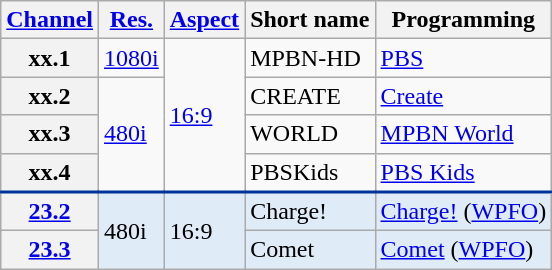<table class="wikitable">
<tr>
<th scope = "col"><a href='#'>Channel</a></th>
<th scope = "col"><a href='#'>Res.</a></th>
<th scope = "col"><a href='#'>Aspect</a></th>
<th scope = "col">Short name</th>
<th scope = "col">Programming</th>
</tr>
<tr>
<th scope = "row">xx.1</th>
<td><a href='#'>1080i</a></td>
<td rowspan="4"><a href='#'>16:9</a></td>
<td>MPBN-HD</td>
<td><a href='#'>PBS</a></td>
</tr>
<tr>
<th scope = "row">xx.2</th>
<td rowspan="3"><a href='#'>480i</a></td>
<td>CREATE</td>
<td><a href='#'>Create</a></td>
</tr>
<tr>
<th scope = "row">xx.3</th>
<td>WORLD</td>
<td><a href='#'>MPBN World</a></td>
</tr>
<tr>
<th scope = "row">xx.4</th>
<td>PBSKids</td>
<td><a href='#'>PBS Kids</a></td>
</tr>
<tr style="background-color:#DFEBF6; border-top: 2px solid #003399;">
<th scope = "row"><a href='#'>23.2</a></th>
<td rowspan=2>480i</td>
<td rowspan=2>16:9</td>
<td>Charge!</td>
<td><a href='#'>Charge!</a> (<a href='#'>WPFO</a>)</td>
</tr>
<tr style="background-color:#DFEBF6;">
<th scope = "row"><a href='#'>23.3</a></th>
<td>Comet</td>
<td><a href='#'>Comet</a> (<a href='#'>WPFO</a>)</td>
</tr>
</table>
